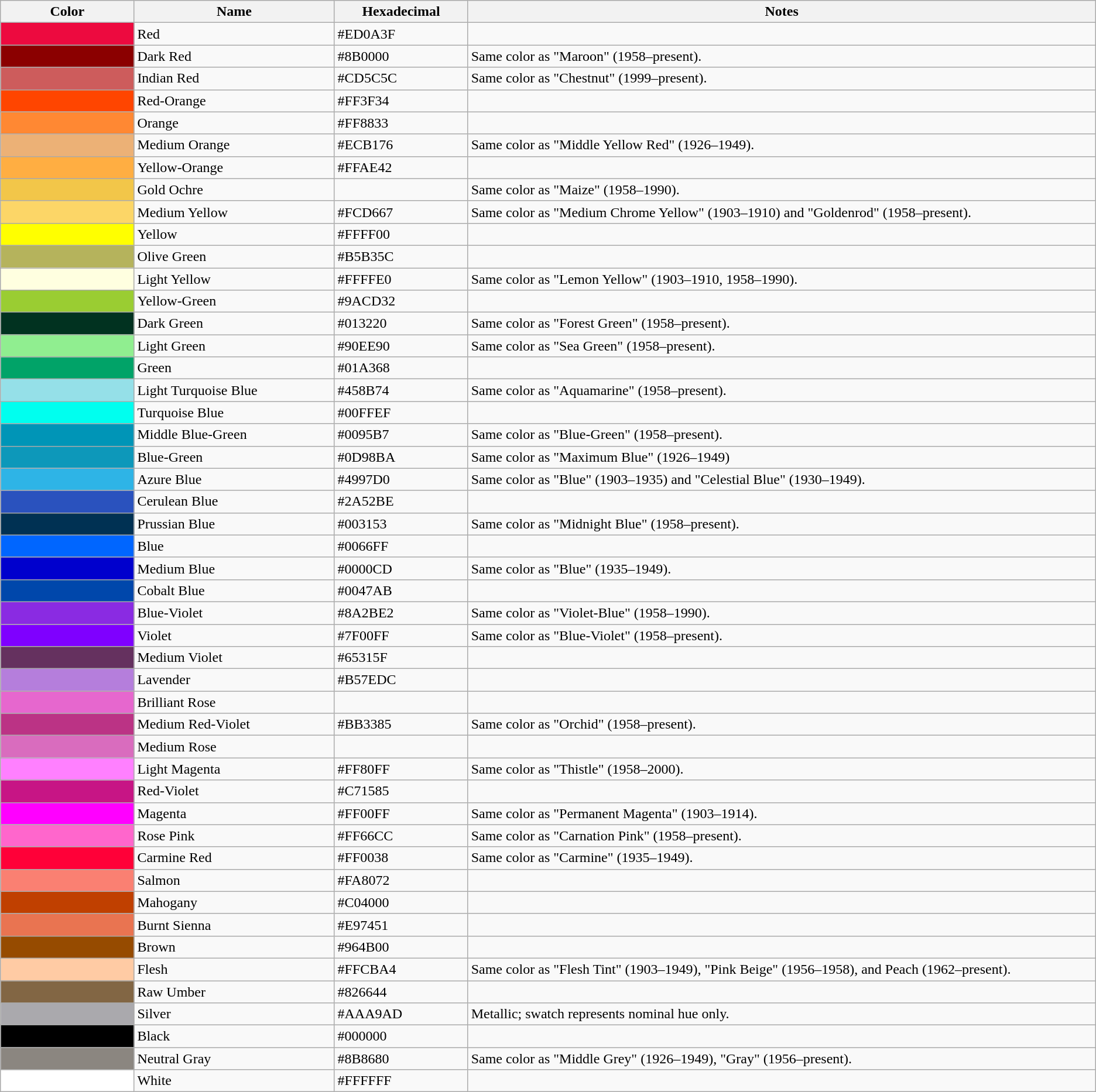<table class="wikitable sortable sticky-header sort-under col3center">
<tr>
<th width=10%>Color</th>
<th width=15%>Name</th>
<th width=10%>Hexadecimal</th>
<th width=47% class="unsortable">Notes</th>
</tr>
<tr>
<td bgcolor=ED0A3F></td>
<td>Red</td>
<td>#ED0A3F</td>
<td></td>
</tr>
<tr>
<td bgcolor=8B0000></td>
<td>Dark Red</td>
<td>#8B0000</td>
<td>Same color as "Maroon" (1958–present).</td>
</tr>
<tr>
<td bgcolor=CD5C5C></td>
<td>Indian Red</td>
<td>#CD5C5C</td>
<td>Same color as "Chestnut" (1999–present).</td>
</tr>
<tr>
<td bgcolor=FF4500></td>
<td>Red-Orange</td>
<td>#FF3F34</td>
<td></td>
</tr>
<tr>
<td bgcolor=FF8833></td>
<td>Orange</td>
<td>#FF8833</td>
<td></td>
</tr>
<tr>
<td bgcolor=ECB176></td>
<td>Medium Orange</td>
<td>#ECB176</td>
<td>Same color as "Middle Yellow Red" (1926–1949).</td>
</tr>
<tr>
<td bgcolor=FFAE42></td>
<td>Yellow-Orange</td>
<td>#FFAE42</td>
<td></td>
</tr>
<tr>
<td bgcolor=F2C649></td>
<td>Gold Ochre</td>
<td></td>
<td>Same color as "Maize" (1958–1990).</td>
</tr>
<tr>
<td bgcolor=FCD667></td>
<td>Medium Yellow</td>
<td>#FCD667</td>
<td>Same color as "Medium Chrome Yellow" (1903–1910) and "Goldenrod" (1958–present).</td>
</tr>
<tr>
<td bgcolor=FFFF00></td>
<td>Yellow</td>
<td>#FFFF00</td>
<td></td>
</tr>
<tr>
<td bgcolor=B5B35C></td>
<td>Olive Green</td>
<td>#B5B35C</td>
<td></td>
</tr>
<tr>
<td bgcolor=FFFFE0></td>
<td>Light Yellow</td>
<td>#FFFFE0</td>
<td>Same color as "Lemon Yellow" (1903–1910, 1958–1990).</td>
</tr>
<tr>
<td bgcolor=9ACD32></td>
<td>Yellow-Green</td>
<td>#9ACD32</td>
<td></td>
</tr>
<tr>
<td bgcolor=013220></td>
<td>Dark Green</td>
<td>#013220</td>
<td>Same color as "Forest Green" (1958–present).</td>
</tr>
<tr>
<td bgcolor=90EE90></td>
<td>Light Green</td>
<td>#90EE90</td>
<td>Same color as "Sea Green" (1958–present).</td>
</tr>
<tr>
<td bgcolor=01A368></td>
<td>Green</td>
<td>#01A368</td>
<td></td>
</tr>
<tr>
<td bgcolor=95E0E8></td>
<td>Light Turquoise Blue</td>
<td>#458B74</td>
<td>Same color as "Aquamarine" (1958–present).</td>
</tr>
<tr>
<td bgcolor=00FFEF></td>
<td>Turquoise Blue</td>
<td>#00FFEF</td>
<td></td>
</tr>
<tr>
<td bgcolor=0095B7></td>
<td>Middle Blue-Green</td>
<td>#0095B7</td>
<td>Same color as "Blue-Green" (1958–present).</td>
</tr>
<tr>
<td bgcolor=0D98BA></td>
<td>Blue-Green</td>
<td>#0D98BA</td>
<td>Same color as "Maximum Blue" (1926–1949)</td>
</tr>
<tr>
<td bgcolor=2EB4E6></td>
<td>Azure Blue</td>
<td>#4997D0</td>
<td>Same color as "Blue" (1903–1935) and "Celestial Blue" (1930–1949).</td>
</tr>
<tr>
<td bgcolor=2A52BE></td>
<td>Cerulean Blue</td>
<td>#2A52BE</td>
<td></td>
</tr>
<tr>
<td bgcolor=003153></td>
<td>Prussian Blue</td>
<td>#003153</td>
<td>Same color as "Midnight Blue" (1958–present).</td>
</tr>
<tr>
<td bgcolor=0066FF></td>
<td>Blue</td>
<td>#0066FF</td>
<td></td>
</tr>
<tr>
<td bgcolor=0000CD></td>
<td>Medium Blue</td>
<td>#0000CD</td>
<td>Same color as "Blue" (1935–1949).</td>
</tr>
<tr>
<td bgcolor=0047AB></td>
<td>Cobalt Blue</td>
<td>#0047AB</td>
<td></td>
</tr>
<tr>
<td bgcolor=8A2BE2></td>
<td>Blue-Violet</td>
<td>#8A2BE2</td>
<td>Same color as "Violet-Blue" (1958–1990).</td>
</tr>
<tr>
<td bgcolor=7F00FF></td>
<td>Violet</td>
<td>#7F00FF</td>
<td>Same color as "Blue-Violet" (1958–present).</td>
</tr>
<tr>
<td bgcolor=65315F></td>
<td>Medium Violet</td>
<td>#65315F</td>
<td></td>
</tr>
<tr>
<td bgcolor=B57EDC></td>
<td>Lavender</td>
<td>#B57EDC</td>
<td></td>
</tr>
<tr>
<td bgcolor=E667CE></td>
<td>Brilliant Rose</td>
<td></td>
<td></td>
</tr>
<tr>
<td bgcolor=BB3385></td>
<td>Medium Red-Violet</td>
<td>#BB3385</td>
<td>Same color as "Orchid" (1958–present).</td>
</tr>
<tr>
<td bgcolor=D96CBE></td>
<td>Medium Rose</td>
<td></td>
<td></td>
</tr>
<tr>
<td bgcolor=FF80FF></td>
<td>Light Magenta</td>
<td>#FF80FF</td>
<td>Same color as "Thistle" (1958–2000).</td>
</tr>
<tr>
<td bgcolor=C71585></td>
<td>Red-Violet</td>
<td>#C71585</td>
<td></td>
</tr>
<tr>
<td bgcolor=FF00FF></td>
<td>Magenta</td>
<td>#FF00FF</td>
<td>Same color as "Permanent Magenta" (1903–1914).</td>
</tr>
<tr>
<td bgcolor=FF66CC></td>
<td>Rose Pink</td>
<td>#FF66CC</td>
<td>Same color as "Carnation Pink" (1958–present).</td>
</tr>
<tr>
<td bgcolor=FF0038></td>
<td>Carmine Red</td>
<td>#FF0038</td>
<td>Same color as "Carmine" (1935–1949).</td>
</tr>
<tr>
<td bgcolor=FA8072></td>
<td>Salmon</td>
<td>#FA8072</td>
<td></td>
</tr>
<tr>
<td bgcolor=C04000></td>
<td>Mahogany</td>
<td>#C04000</td>
<td></td>
</tr>
<tr>
<td bgcolor=E97451></td>
<td>Burnt Sienna</td>
<td>#E97451</td>
<td></td>
</tr>
<tr>
<td bgcolor=964B00></td>
<td>Brown</td>
<td>#964B00</td>
<td></td>
</tr>
<tr>
<td bgcolor=FFCBA4></td>
<td>Flesh</td>
<td>#FFCBA4</td>
<td>Same color as "Flesh Tint" (1903–1949), "Pink Beige" (1956–1958), and Peach (1962–present).</td>
</tr>
<tr>
<td bgcolor=826644></td>
<td>Raw Umber</td>
<td>#826644</td>
<td></td>
</tr>
<tr>
<td bgcolor=AAA9AD></td>
<td>Silver</td>
<td>#AAA9AD</td>
<td>Metallic; swatch represents nominal hue only.</td>
</tr>
<tr>
<td bgcolor=000000></td>
<td>Black</td>
<td>#000000</td>
<td></td>
</tr>
<tr>
<td bgcolor=8B8680></td>
<td>Neutral Gray</td>
<td>#8B8680</td>
<td>Same color as "Middle Grey" (1926–1949), "Gray" (1956–present).</td>
</tr>
<tr>
<td bgcolor=FFFFFF></td>
<td>White</td>
<td>#FFFFFF</td>
<td></td>
</tr>
</table>
